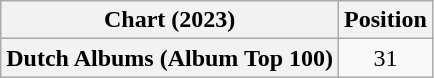<table class="wikitable plainrowheaders" style="text-align:center">
<tr>
<th scope="col">Chart (2023)</th>
<th scope="col">Position</th>
</tr>
<tr>
<th scope="row">Dutch Albums (Album Top 100)</th>
<td>31</td>
</tr>
</table>
